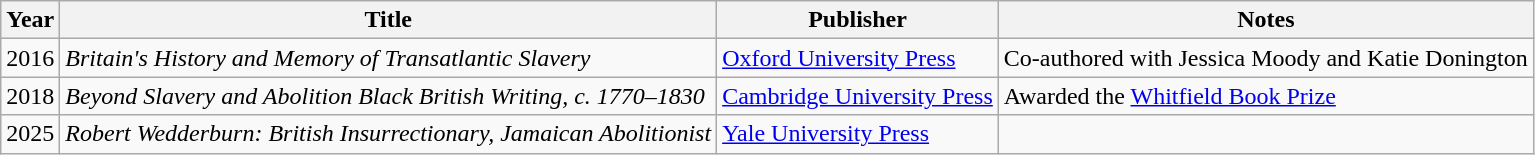<table class="wikitable">
<tr>
<th>Year</th>
<th>Title</th>
<th>Publisher</th>
<th>Notes</th>
</tr>
<tr>
<td>2016</td>
<td><em>Britain's History and Memory of Transatlantic Slavery</em></td>
<td><a href='#'>Oxford University Press</a></td>
<td>Co-authored with Jessica Moody and Katie Donington</td>
</tr>
<tr>
<td>2018</td>
<td><em>Beyond Slavery and Abolition Black British Writing, c. 1770–1830</em></td>
<td><a href='#'>Cambridge University Press</a></td>
<td>Awarded the <a href='#'>Whitfield Book Prize</a></td>
</tr>
<tr>
<td>2025</td>
<td><em>Robert Wedderburn: British Insurrectionary, Jamaican Abolitionist</em></td>
<td><a href='#'>Yale University Press</a></td>
<td></td>
</tr>
</table>
